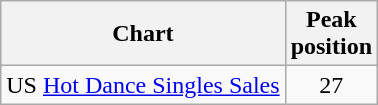<table class="wikitable sortable">
<tr>
<th>Chart</th>
<th>Peak<br>position</th>
</tr>
<tr>
<td>US <a href='#'>Hot Dance Singles Sales</a></td>
<td style="text-align:center;">27</td>
</tr>
</table>
